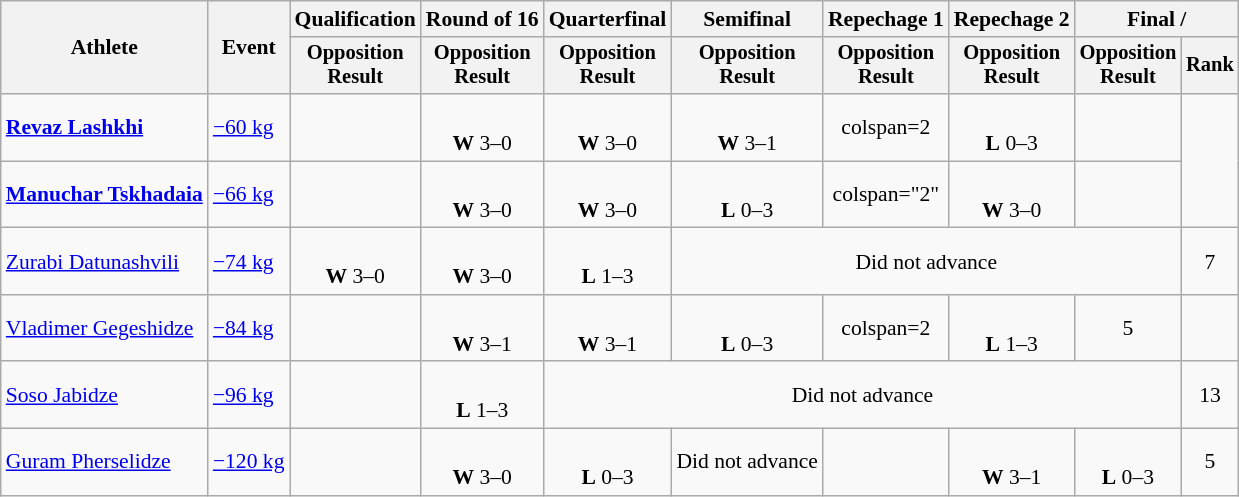<table class="wikitable" style="font-size:90%">
<tr>
<th rowspan="2">Athlete</th>
<th rowspan="2">Event</th>
<th>Qualification</th>
<th>Round of 16</th>
<th>Quarterfinal</th>
<th>Semifinal</th>
<th>Repechage 1</th>
<th>Repechage 2</th>
<th colspan=2>Final / </th>
</tr>
<tr style="font-size: 95%">
<th>Opposition<br>Result</th>
<th>Opposition<br>Result</th>
<th>Opposition<br>Result</th>
<th>Opposition<br>Result</th>
<th>Opposition<br>Result</th>
<th>Opposition<br>Result</th>
<th>Opposition<br>Result</th>
<th>Rank</th>
</tr>
<tr align=center>
<td align=left><strong><a href='#'>Revaz Lashkhi</a></strong></td>
<td align=left><a href='#'>−60 kg</a></td>
<td></td>
<td><br><strong>W</strong> 3–0 <sup></sup></td>
<td><br><strong>W</strong> 3–0 <sup></sup></td>
<td><br><strong>W</strong> 3–1 <sup></sup></td>
<td>colspan=2 </td>
<td><br><strong>L</strong> 0–3 <sup></sup></td>
<td></td>
</tr>
<tr align=center>
<td align=left><strong><a href='#'>Manuchar Tskhadaia</a></strong></td>
<td align=left><a href='#'>−66 kg</a></td>
<td></td>
<td><br><strong>W</strong> 3–0 <sup></sup></td>
<td><br><strong>W</strong> 3–0 <sup></sup></td>
<td><br><strong>L</strong> 0–3 <sup></sup></td>
<td>colspan="2" </td>
<td><br><strong>W</strong> 3–0 <sup></sup></td>
<td></td>
</tr>
<tr align=center>
<td align=left><a href='#'>Zurabi Datunashvili</a></td>
<td align=left><a href='#'>−74 kg</a></td>
<td><br><strong>W</strong> 3–0 <sup></sup></td>
<td><br><strong>W</strong> 3–0 <sup></sup></td>
<td><br><strong>L</strong> 1–3 <sup></sup></td>
<td colspan=4>Did not advance</td>
<td>7</td>
</tr>
<tr align=center>
<td align=left><a href='#'>Vladimer Gegeshidze</a></td>
<td align=left><a href='#'>−84 kg</a></td>
<td></td>
<td><br><strong>W</strong> 3–1 <sup></sup></td>
<td><br><strong>W</strong> 3–1 <sup></sup></td>
<td><br><strong>L</strong> 0–3 <sup></sup></td>
<td>colspan=2 </td>
<td align=center><br><strong>L</strong> 1–3 <sup></sup></td>
<td>5</td>
</tr>
<tr align=center>
<td align=left><a href='#'>Soso Jabidze</a></td>
<td align=left><a href='#'>−96 kg</a></td>
<td></td>
<td><br><strong>L</strong> 1–3 <sup></sup></td>
<td colspan=5>Did not advance</td>
<td>13</td>
</tr>
<tr align=center>
<td align=left><a href='#'>Guram Pherselidze</a></td>
<td align=left><a href='#'>−120 kg</a></td>
<td></td>
<td><br><strong>W</strong> 3–0 <sup></sup></td>
<td><br><strong>L</strong> 0–3 <sup></sup></td>
<td>Did not advance</td>
<td></td>
<td><br><strong>W</strong> 3–1 <sup></sup></td>
<td><br><strong>L</strong> 0–3 <sup></sup></td>
<td>5</td>
</tr>
</table>
